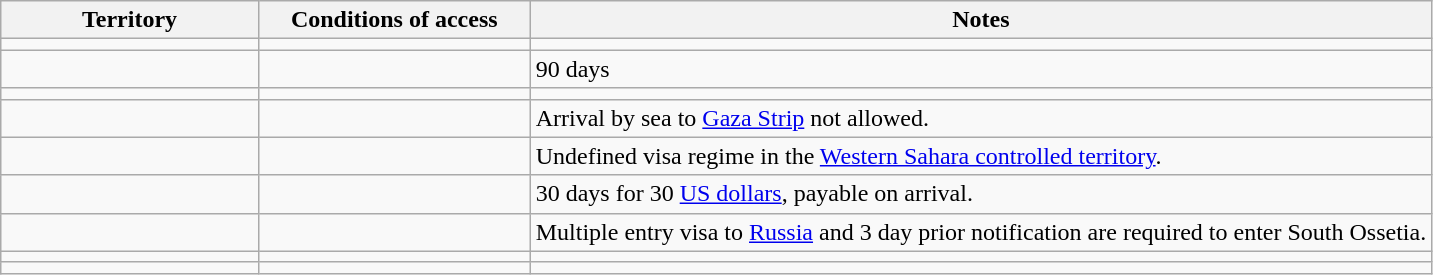<table class="wikitable" style="text-align: left; table-layout: fixed;">
<tr>
<th width="18%">Territory</th>
<th width="19%">Conditions of access</th>
<th>Notes</th>
</tr>
<tr>
<td></td>
<td></td>
<td></td>
</tr>
<tr>
<td></td>
<td></td>
<td>90 days</td>
</tr>
<tr>
<td></td>
<td></td>
<td></td>
</tr>
<tr>
<td></td>
<td></td>
<td>Arrival by sea to <a href='#'>Gaza Strip</a> not allowed.</td>
</tr>
<tr>
<td></td>
<td></td>
<td>Undefined visa regime in the <a href='#'>Western Sahara controlled territory</a>.</td>
</tr>
<tr>
<td></td>
<td></td>
<td>30 days for 30 <a href='#'>US dollars</a>, payable on arrival.</td>
</tr>
<tr>
<td></td>
<td></td>
<td>Multiple entry visa to <a href='#'>Russia</a> and 3 day prior notification are required to enter South Ossetia.</td>
</tr>
<tr>
<td></td>
<td></td>
<td></td>
</tr>
<tr>
<td></td>
<td></td>
<td></td>
</tr>
</table>
